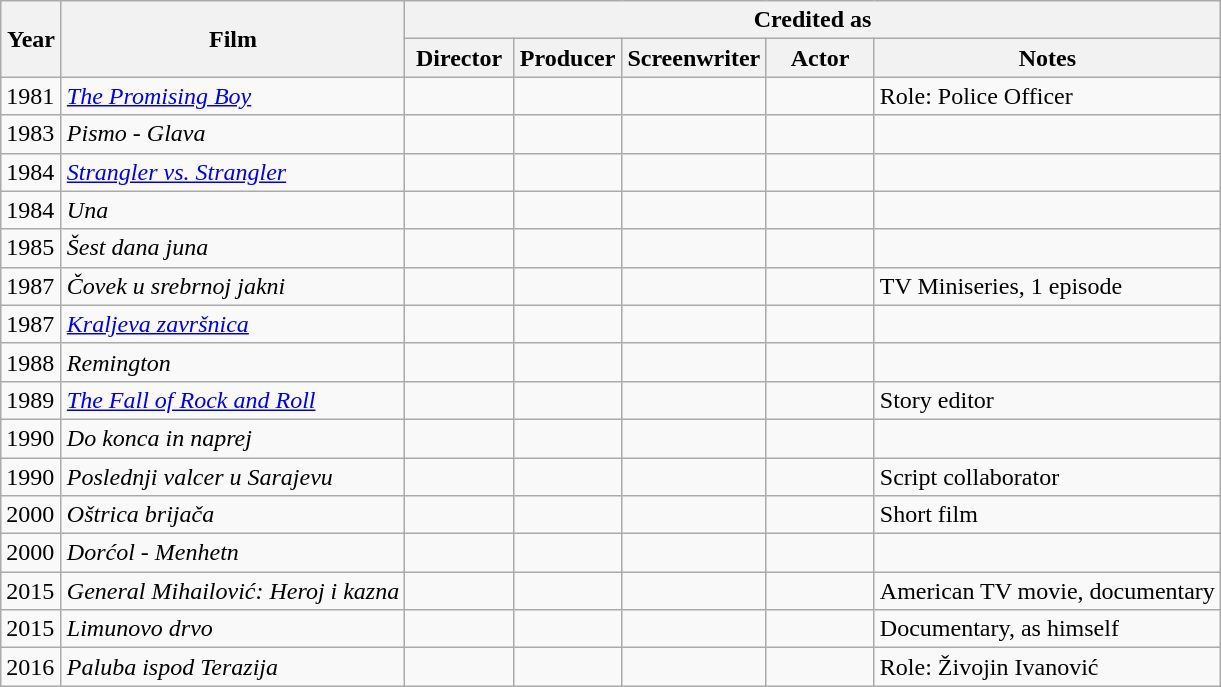<table class="wikitable">
<tr>
<th rowspan="2" style="width:33px;">Year</th>
<th rowspan="2">Film</th>
<th colspan="8">Credited as</th>
</tr>
<tr>
<th width=65>Director</th>
<th width=65>Producer</th>
<th width=65>Screenwriter</th>
<th width=65>Actor</th>
<th>Notes</th>
</tr>
<tr>
<td>1981</td>
<td style="text-align:left;"><em><a href='#'>The Promising Boy</a></em></td>
<td></td>
<td></td>
<td></td>
<td></td>
<td>Role: Police Officer</td>
</tr>
<tr>
<td>1983</td>
<td style="text-align:left;"><em>Pismo - Glava</em></td>
<td></td>
<td></td>
<td></td>
<td></td>
<td></td>
</tr>
<tr>
<td>1984</td>
<td style="text-align:left;"><em><a href='#'>Strangler vs. Strangler</a></em></td>
<td></td>
<td></td>
<td></td>
<td></td>
<td></td>
</tr>
<tr>
<td>1984</td>
<td style="text-align:left;"><em>Una</em></td>
<td></td>
<td></td>
<td></td>
<td></td>
<td></td>
</tr>
<tr>
<td>1985</td>
<td style="text-align:left;"><em>Šest dana juna</em></td>
<td></td>
<td></td>
<td></td>
<td></td>
<td></td>
</tr>
<tr>
<td>1987</td>
<td style="text-align:left;"><em>Čovek u srebrnoj jakni</em></td>
<td></td>
<td></td>
<td></td>
<td></td>
<td>TV Miniseries, 1 episode</td>
</tr>
<tr>
<td>1987</td>
<td style="text-align:left;"><em><a href='#'>Kraljeva završnica</a></em></td>
<td></td>
<td></td>
<td></td>
<td></td>
<td></td>
</tr>
<tr>
<td>1988</td>
<td style="text-align:left;"><em>Remington</em></td>
<td></td>
<td></td>
<td></td>
<td></td>
<td></td>
</tr>
<tr>
<td>1989</td>
<td style="text-align:left;"><em><a href='#'>The Fall of Rock and Roll</a></em></td>
<td></td>
<td></td>
<td></td>
<td></td>
<td>Story editor</td>
</tr>
<tr>
<td>1990</td>
<td style="text-align:left;"><em>Do konca in naprej</em></td>
<td></td>
<td></td>
<td></td>
<td></td>
<td></td>
</tr>
<tr>
<td>1990</td>
<td style="text-align:left;"><em>Poslednji valcer u Sarajevu</em></td>
<td></td>
<td></td>
<td></td>
<td></td>
<td>Script collaborator</td>
</tr>
<tr>
<td>2000</td>
<td style="text-align:left;"><em>Oštrica brijača</em></td>
<td></td>
<td></td>
<td></td>
<td></td>
<td>Short film</td>
</tr>
<tr>
<td>2000</td>
<td style="text-align:left;"><em>Dorćol - Menhetn</em></td>
<td></td>
<td></td>
<td></td>
<td></td>
<td></td>
</tr>
<tr>
<td>2015</td>
<td style="text-align:left;"><em>General Mihailović: Heroj i kazna</em></td>
<td></td>
<td></td>
<td></td>
<td></td>
<td>American TV movie, documentary</td>
</tr>
<tr>
<td>2015</td>
<td style="text-align:left;"><em>Limunovo drvo</em></td>
<td></td>
<td></td>
<td></td>
<td></td>
<td>Documentary, as himself</td>
</tr>
<tr>
<td>2016</td>
<td style="text-align:left;"><em>Paluba ispod Terazija</em></td>
<td></td>
<td></td>
<td></td>
<td></td>
<td>Role: Živojin Ivanović</td>
</tr>
</table>
